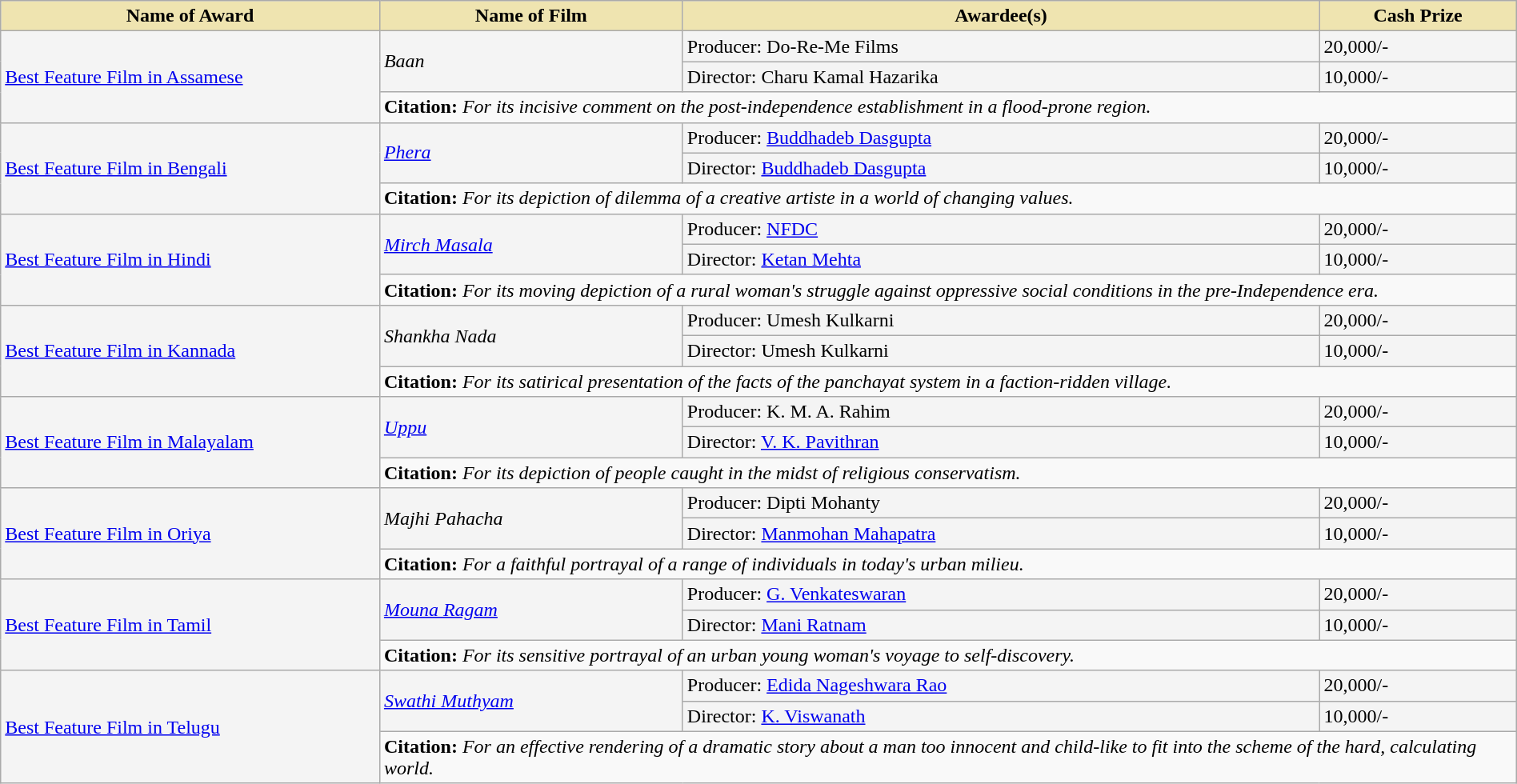<table class="wikitable" style="width:100%;">
<tr>
<th style="background-color:#EFE4B0;width:25%;">Name of Award</th>
<th style="background-color:#EFE4B0;width:20%;">Name of Film</th>
<th style="background-color:#EFE4B0;width:42%;">Awardee(s)</th>
<th style="background-color:#EFE4B0;width:13%;">Cash Prize</th>
</tr>
<tr style="background-color:#F4F4F4">
<td rowspan="3"><a href='#'>Best Feature Film in Assamese</a></td>
<td rowspan="2"><em>Baan</em></td>
<td>Producer: Do-Re-Me Films</td>
<td> 20,000/-</td>
</tr>
<tr style="background-color:#F4F4F4">
<td>Director: Charu Kamal Hazarika</td>
<td> 10,000/-</td>
</tr>
<tr style="background-color:#F9F9F9">
<td colspan="3"><strong>Citation:</strong> <em>For its incisive comment on the post-independence establishment in a flood-prone region.</em></td>
</tr>
<tr style="background-color:#F4F4F4">
<td rowspan="3"><a href='#'>Best Feature Film in Bengali</a></td>
<td rowspan="2"><em><a href='#'>Phera</a></em></td>
<td>Producer: <a href='#'>Buddhadeb Dasgupta</a></td>
<td> 20,000/-</td>
</tr>
<tr style="background-color:#F4F4F4">
<td>Director: <a href='#'>Buddhadeb Dasgupta</a></td>
<td> 10,000/-</td>
</tr>
<tr style="background-color:#F9F9F9">
<td colspan="3"><strong>Citation:</strong> <em>For its depiction of dilemma of a creative artiste in a world of changing values.</em></td>
</tr>
<tr style="background-color:#F4F4F4">
<td rowspan="3"><a href='#'>Best Feature Film in Hindi</a></td>
<td rowspan="2"><em><a href='#'>Mirch Masala</a></em></td>
<td>Producer: <a href='#'>NFDC</a></td>
<td> 20,000/-</td>
</tr>
<tr style="background-color:#F4F4F4">
<td>Director: <a href='#'>Ketan Mehta</a></td>
<td> 10,000/-</td>
</tr>
<tr style="background-color:#F9F9F9">
<td colspan="3"><strong>Citation:</strong> <em>For its moving depiction of a rural woman's struggle against oppressive social conditions in the pre-Independence era.</em></td>
</tr>
<tr style="background-color:#F4F4F4">
<td rowspan="3"><a href='#'>Best Feature Film in Kannada</a></td>
<td rowspan="2"><em>Shankha Nada</em></td>
<td>Producer: Umesh Kulkarni</td>
<td> 20,000/-</td>
</tr>
<tr style="background-color:#F4F4F4">
<td>Director: Umesh Kulkarni</td>
<td> 10,000/-</td>
</tr>
<tr style="background-color:#F9F9F9">
<td colspan="3"><strong>Citation:</strong> <em>For its satirical presentation of the facts of the panchayat system in a faction-ridden village.</em></td>
</tr>
<tr style="background-color:#F4F4F4">
<td rowspan="3"><a href='#'>Best Feature Film in Malayalam</a></td>
<td rowspan="2"><em><a href='#'>Uppu</a></em></td>
<td>Producer: K. M. A. Rahim</td>
<td> 20,000/-</td>
</tr>
<tr style="background-color:#F4F4F4">
<td>Director: <a href='#'>V. K. Pavithran</a></td>
<td> 10,000/-</td>
</tr>
<tr style="background-color:#F9F9F9">
<td colspan="3"><strong>Citation:</strong> <em>For its depiction of people caught in the midst of religious conservatism.</em></td>
</tr>
<tr style="background-color:#F4F4F4">
<td rowspan="3"><a href='#'>Best Feature Film in Oriya</a></td>
<td rowspan="2"><em>Majhi Pahacha</em></td>
<td>Producer: Dipti Mohanty</td>
<td> 20,000/-</td>
</tr>
<tr style="background-color:#F4F4F4">
<td>Director: <a href='#'>Manmohan Mahapatra</a></td>
<td> 10,000/-</td>
</tr>
<tr style="background-color:#F9F9F9">
<td colspan="3"><strong>Citation:</strong> <em>For a faithful portrayal of a range of individuals in today's urban milieu.</em></td>
</tr>
<tr style="background-color:#F4F4F4">
<td rowspan="3"><a href='#'>Best Feature Film in Tamil</a></td>
<td rowspan="2"><em><a href='#'>Mouna Ragam</a></em></td>
<td>Producer: <a href='#'>G. Venkateswaran</a></td>
<td> 20,000/-</td>
</tr>
<tr style="background-color:#F4F4F4">
<td>Director: <a href='#'>Mani Ratnam</a></td>
<td> 10,000/-</td>
</tr>
<tr style="background-color:#F9F9F9">
<td colspan="3"><strong>Citation:</strong> <em>For its sensitive portrayal of an urban young woman's voyage to self-discovery.</em></td>
</tr>
<tr style="background-color:#F4F4F4">
<td rowspan="3"><a href='#'>Best Feature Film in Telugu</a></td>
<td rowspan="2"><em><a href='#'>Swathi Muthyam</a></em></td>
<td>Producer: <a href='#'>Edida Nageshwara Rao</a></td>
<td> 20,000/-</td>
</tr>
<tr style="background-color:#F4F4F4">
<td>Director: <a href='#'>K. Viswanath</a></td>
<td> 10,000/-</td>
</tr>
<tr style="background-color:#F9F9F9">
<td colspan="3"><strong>Citation:</strong> <em>For an effective rendering of a dramatic story about a man too innocent and child-like to fit into the scheme of the hard, calculating world.</em></td>
</tr>
</table>
